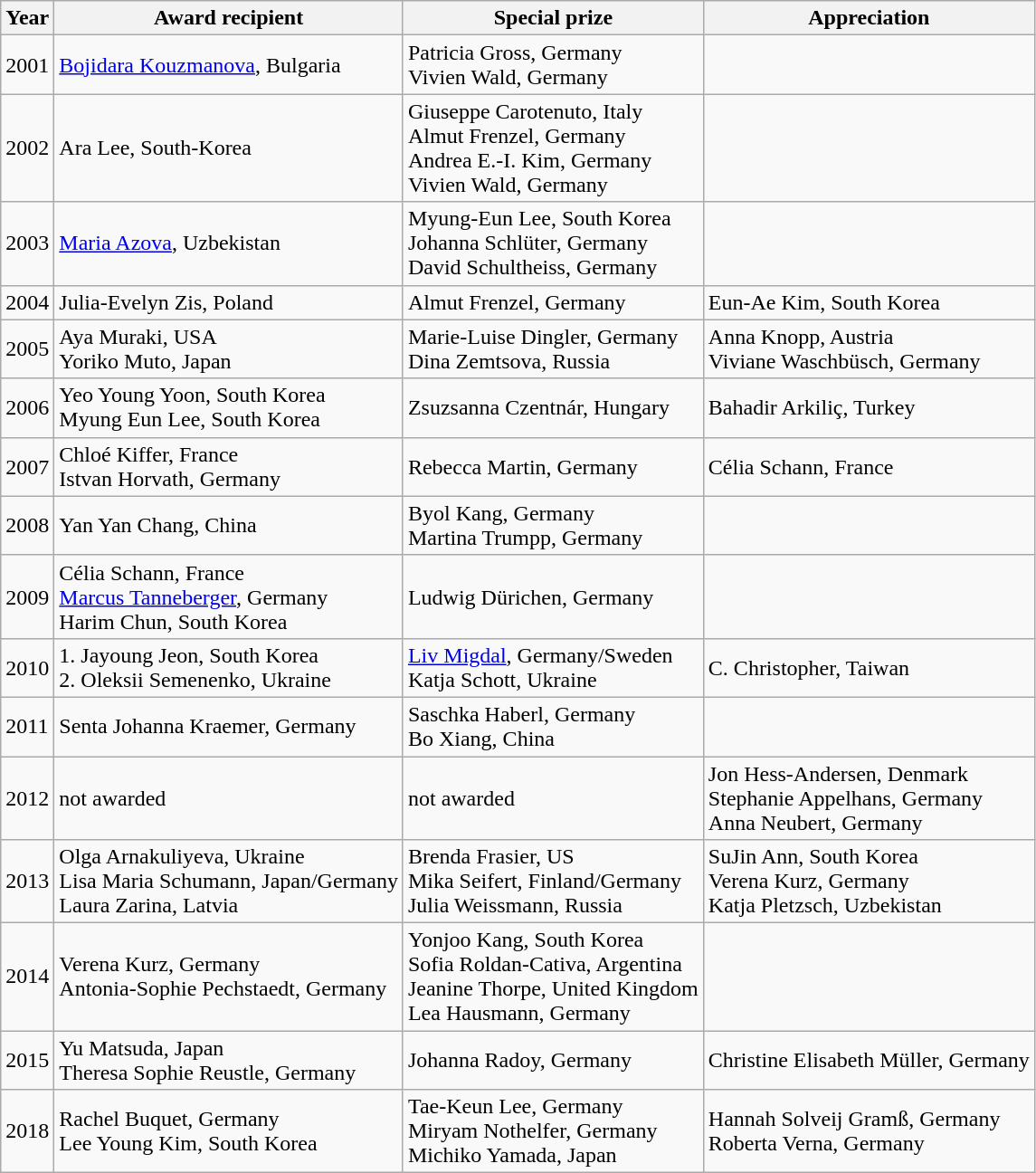<table class="wikitable">
<tr>
<th>Year</th>
<th>Award recipient</th>
<th>Special prize</th>
<th>Appreciation</th>
</tr>
<tr>
<td>2001</td>
<td><a href='#'>Bojidara Kouzmanova</a>, Bulgaria</td>
<td>Patricia Gross, Germany<br>Vivien Wald, Germany</td>
<td></td>
</tr>
<tr>
<td>2002</td>
<td>Ara Lee, South-Korea</td>
<td>Giuseppe Carotenuto, Italy<br>Almut Frenzel, Germany<br>Andrea E.-I. Kim, Germany<br>Vivien Wald, Germany</td>
<td></td>
</tr>
<tr>
<td>2003</td>
<td><a href='#'>Maria Azova</a>, Uzbekistan</td>
<td>Myung-Eun Lee, South Korea<br>Johanna Schlüter, Germany<br>David Schultheiss, Germany</td>
<td></td>
</tr>
<tr>
<td>2004</td>
<td>Julia-Evelyn Zis, Poland</td>
<td>Almut Frenzel, Germany</td>
<td>Eun-Ae Kim, South Korea</td>
</tr>
<tr>
<td>2005</td>
<td>Aya Muraki, USA<br>Yoriko Muto, Japan</td>
<td>Marie-Luise Dingler, Germany<br>Dina Zemtsova, Russia</td>
<td>Anna Knopp, Austria<br>Viviane Waschbüsch, Germany</td>
</tr>
<tr>
<td>2006</td>
<td>Yeo Young Yoon, South Korea<br>Myung Eun Lee, South Korea</td>
<td>Zsuzsanna Czentnár, Hungary</td>
<td>Bahadir Arkiliç, Turkey</td>
</tr>
<tr>
<td>2007</td>
<td>Chloé Kiffer, France<br>Istvan Horvath, Germany</td>
<td>Rebecca Martin, Germany</td>
<td>Célia Schann, France</td>
</tr>
<tr>
<td>2008</td>
<td>Yan Yan Chang, China</td>
<td>Byol Kang, Germany<br>Martina Trumpp, Germany</td>
<td></td>
</tr>
<tr>
<td>2009</td>
<td>Célia Schann, France<br><a href='#'>Marcus Tanneberger</a>, Germany<br>Harim Chun, South Korea</td>
<td>Ludwig Dürichen, Germany</td>
<td></td>
</tr>
<tr>
<td>2010</td>
<td>1. Jayoung Jeon, South Korea<br>2. Oleksii Semenenko, Ukraine</td>
<td><a href='#'>Liv Migdal</a>, Germany/Sweden<br>Katja Schott, Ukraine</td>
<td>C. Christopher, Taiwan</td>
</tr>
<tr>
<td>2011</td>
<td>Senta Johanna Kraemer, Germany</td>
<td>Saschka Haberl, Germany<br>Bo Xiang, China</td>
<td></td>
</tr>
<tr>
<td>2012</td>
<td>not awarded</td>
<td>not awarded</td>
<td>Jon Hess-Andersen, Denmark<br>Stephanie Appelhans, Germany<br>Anna Neubert, Germany</td>
</tr>
<tr>
<td>2013</td>
<td>Olga Arnakuliyeva, Ukraine<br>Lisa Maria Schumann, Japan/Germany<br>Laura Zarina, Latvia</td>
<td>Brenda Frasier, US<br>Mika Seifert, Finland/Germany<br>Julia Weissmann, Russia</td>
<td>SuJin Ann, South Korea<br>Verena Kurz, Germany<br>Katja Pletzsch, Uzbekistan</td>
</tr>
<tr>
<td>2014</td>
<td>Verena Kurz, Germany<br>Antonia-Sophie Pechstaedt, Germany</td>
<td>Yonjoo Kang, South Korea<br>Sofia Roldan-Cativa, Argentina<br>Jeanine Thorpe, United Kingdom<br>Lea Hausmann, Germany</td>
<td></td>
</tr>
<tr>
<td>2015</td>
<td>Yu Matsuda, Japan<br>Theresa Sophie Reustle, Germany</td>
<td>Johanna Radoy, Germany</td>
<td>Christine Elisabeth Müller, Germany</td>
</tr>
<tr>
<td>2018</td>
<td>Rachel Buquet, Germany<br>Lee Young Kim, South Korea</td>
<td>Tae-Keun Lee, Germany<br>Miryam Nothelfer, Germany<br>Michiko Yamada, Japan</td>
<td>Hannah Solveij Gramß, Germany<br>Roberta Verna, Germany</td>
</tr>
</table>
